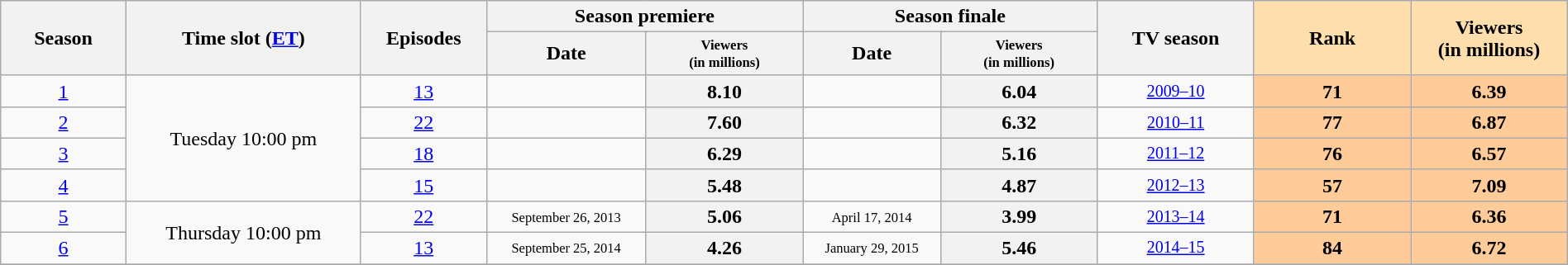<table class="wikitable" style="text-align:center; width:100%;">
<tr>
<th style="width:8%;" rowspan="2">Season</th>
<th style="width:15%;" rowspan="2">Time slot (<a href='#'>ET</a>)</th>
<th style="width:8%;" rowspan="2">Episodes</th>
<th colspan=2>Season premiere</th>
<th colspan=2>Season finale</th>
<th style="width:10%;" rowspan="2">TV season</th>
<th style="width:10%; background:#ffdead;" rowspan="2">Rank</th>
<th style="width:10%; background:#ffdead;" rowspan="2">Viewers<br>(in millions)</th>
</tr>
<tr>
<th>Date</th>
<th span style="width:10%; font-size:smaller; line-height:100%;"><small>Viewers<br>(in millions)</small></th>
<th>Date</th>
<th span style="width:10%; font-size:smaller; line-height:100%;"><small>Viewers<br>(in millions)</small></th>
</tr>
<tr>
<td><a href='#'>1</a></td>
<td rowspan="4">Tuesday 10:00 pm</td>
<td><a href='#'>13</a></td>
<td style="font-size:11px;line-height:110%"></td>
<th>8.10</th>
<td style="font-size:11px;line-height:110%"></td>
<th>6.04</th>
<td style="font-size:smaller"><a href='#'>2009–10</a></td>
<th style="background:#fc9;">71</th>
<th style="background:#fc9;">6.39</th>
</tr>
<tr>
<td><a href='#'>2</a></td>
<td><a href='#'>22</a></td>
<td style="font-size:11px;line-height:110%"></td>
<th>7.60</th>
<td style="font-size:11px;line-height:110%"></td>
<th>6.32</th>
<td style="font-size:smaller"><a href='#'>2010–11</a></td>
<th style="background:#fc9;">77</th>
<th style="background:#fc9;">6.87</th>
</tr>
<tr>
<td><a href='#'>3</a></td>
<td><a href='#'>18</a></td>
<td style="font-size:11px;line-height:110%"></td>
<th>6.29</th>
<td style="font-size:11px;line-height:110%"></td>
<th>5.16</th>
<td style="font-size:smaller"><a href='#'>2011–12</a></td>
<th style="background:#fc9;">76</th>
<th style="background:#fc9;">6.57</th>
</tr>
<tr>
<td><a href='#'>4</a></td>
<td><a href='#'>15</a></td>
<td style="font-size:11px;line-height:110%"></td>
<th>5.48</th>
<td style="font-size:11px;line-height:110%"></td>
<th>4.87</th>
<td style="font-size:smaller"><a href='#'>2012–13</a></td>
<th style="background:#fc9;">57</th>
<th style="background:#fc9;">7.09</th>
</tr>
<tr>
<td><a href='#'>5</a></td>
<td rowspan="2">Thursday 10:00 pm</td>
<td><a href='#'>22</a></td>
<td style="font-size:11px;line-height:110%">September 26, 2013</td>
<th>5.06</th>
<td style="font-size:11px;line-height:110%">April 17, 2014</td>
<th>3.99</th>
<td style="font-size:smaller"><a href='#'>2013–14</a></td>
<th style="background:#fc9;">71</th>
<th style="background:#fc9;">6.36</th>
</tr>
<tr>
<td><a href='#'>6</a></td>
<td><a href='#'>13</a></td>
<td style="font-size:11px;line-height:110%">September 25, 2014</td>
<th>4.26</th>
<td style="font-size:11px;line-height:110%">January 29, 2015</td>
<th>5.46</th>
<td style="font-size:smaller"><a href='#'>2014–15</a></td>
<th style="background:#fc9;">84</th>
<th style="background:#fc9;">6.72</th>
</tr>
<tr>
</tr>
</table>
